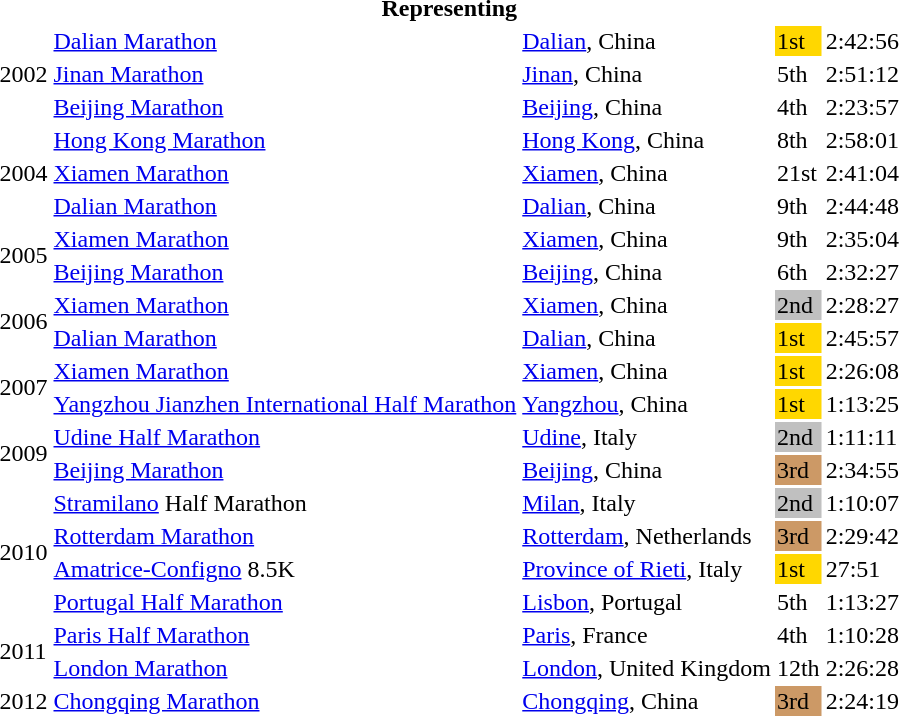<table>
<tr>
<th colspan="5">Representing </th>
</tr>
<tr>
<td rowspan=3>2002</td>
<td><a href='#'>Dalian Marathon</a></td>
<td><a href='#'>Dalian</a>, China</td>
<td bgcolor="gold">1st</td>
<td>2:42:56</td>
</tr>
<tr>
<td><a href='#'>Jinan Marathon</a></td>
<td><a href='#'>Jinan</a>, China</td>
<td>5th</td>
<td>2:51:12</td>
</tr>
<tr>
<td><a href='#'>Beijing Marathon</a></td>
<td><a href='#'>Beijing</a>, China</td>
<td>4th</td>
<td>2:23:57</td>
</tr>
<tr>
<td rowspan=3>2004</td>
<td><a href='#'>Hong Kong Marathon</a></td>
<td><a href='#'>Hong Kong</a>, China</td>
<td>8th</td>
<td>2:58:01</td>
</tr>
<tr>
<td><a href='#'>Xiamen Marathon</a></td>
<td><a href='#'>Xiamen</a>, China</td>
<td>21st</td>
<td>2:41:04</td>
</tr>
<tr>
<td><a href='#'>Dalian Marathon</a></td>
<td><a href='#'>Dalian</a>, China</td>
<td>9th</td>
<td>2:44:48</td>
</tr>
<tr>
<td rowspan=2>2005</td>
<td><a href='#'>Xiamen Marathon</a></td>
<td><a href='#'>Xiamen</a>, China</td>
<td>9th</td>
<td>2:35:04</td>
</tr>
<tr>
<td><a href='#'>Beijing Marathon</a></td>
<td><a href='#'>Beijing</a>, China</td>
<td>6th</td>
<td>2:32:27</td>
</tr>
<tr>
<td rowspan=2>2006</td>
<td><a href='#'>Xiamen Marathon</a></td>
<td><a href='#'>Xiamen</a>, China</td>
<td bgcolor="silver">2nd</td>
<td>2:28:27</td>
</tr>
<tr>
<td><a href='#'>Dalian Marathon</a></td>
<td><a href='#'>Dalian</a>, China</td>
<td bgcolor=gold>1st</td>
<td>2:45:57</td>
</tr>
<tr>
<td rowspan=2>2007</td>
<td><a href='#'>Xiamen Marathon</a></td>
<td><a href='#'>Xiamen</a>, China</td>
<td bgcolor="gold">1st</td>
<td>2:26:08</td>
</tr>
<tr>
<td><a href='#'>Yangzhou Jianzhen International Half Marathon</a></td>
<td><a href='#'>Yangzhou</a>, China</td>
<td bgcolor=gold>1st</td>
<td>1:13:25</td>
</tr>
<tr>
<td rowspan=2>2009</td>
<td><a href='#'>Udine Half Marathon</a></td>
<td><a href='#'>Udine</a>, Italy</td>
<td bgcolor="silver">2nd</td>
<td>1:11:11</td>
</tr>
<tr>
<td><a href='#'>Beijing Marathon</a></td>
<td><a href='#'>Beijing</a>, China</td>
<td bgcolor=cc9966>3rd</td>
<td>2:34:55</td>
</tr>
<tr>
<td rowspan=4>2010</td>
<td><a href='#'>Stramilano</a> Half Marathon</td>
<td><a href='#'>Milan</a>, Italy</td>
<td bgcolor=silver>2nd</td>
<td>1:10:07</td>
</tr>
<tr>
<td><a href='#'>Rotterdam Marathon</a></td>
<td><a href='#'>Rotterdam</a>, Netherlands</td>
<td bgcolor="cc9966">3rd</td>
<td>2:29:42</td>
</tr>
<tr>
<td><a href='#'>Amatrice-Configno</a> 8.5K</td>
<td><a href='#'>Province of Rieti</a>, Italy</td>
<td bgcolor=gold>1st</td>
<td>27:51</td>
</tr>
<tr>
<td><a href='#'>Portugal Half Marathon</a></td>
<td><a href='#'>Lisbon</a>, Portugal</td>
<td>5th</td>
<td>1:13:27</td>
</tr>
<tr>
<td rowspan=2>2011</td>
<td><a href='#'>Paris Half Marathon</a></td>
<td><a href='#'>Paris</a>, France</td>
<td>4th</td>
<td>1:10:28</td>
</tr>
<tr>
<td><a href='#'>London Marathon</a></td>
<td><a href='#'>London</a>, United Kingdom</td>
<td>12th</td>
<td>2:26:28</td>
</tr>
<tr>
<td>2012</td>
<td><a href='#'>Chongqing Marathon</a></td>
<td><a href='#'>Chongqing</a>, China</td>
<td bgcolor=cc9966>3rd</td>
<td>2:24:19</td>
</tr>
</table>
